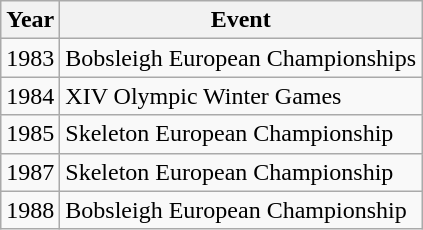<table class="wikitable">
<tr>
<th>Year</th>
<th>Event</th>
</tr>
<tr>
<td>1983</td>
<td>Bobsleigh European Championships</td>
</tr>
<tr>
<td>1984</td>
<td>XIV Olympic Winter Games</td>
</tr>
<tr>
<td>1985</td>
<td>Skeleton European Championship</td>
</tr>
<tr>
<td>1987</td>
<td>Skeleton European Championship</td>
</tr>
<tr>
<td>1988</td>
<td>Bobsleigh European Championship</td>
</tr>
</table>
